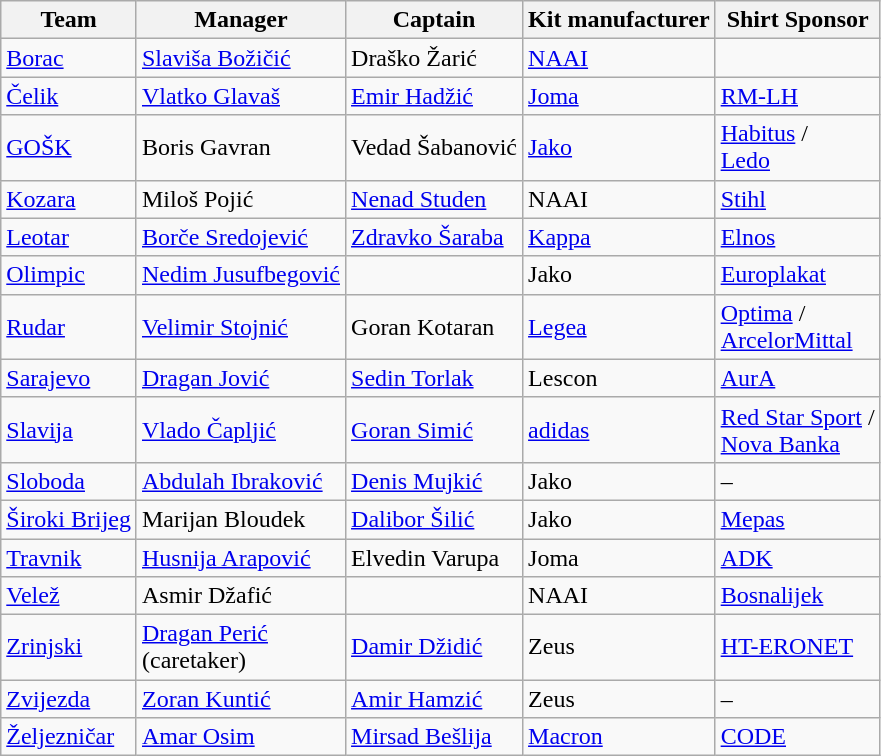<table class="wikitable sortable">
<tr>
<th>Team</th>
<th>Manager</th>
<th>Captain</th>
<th>Kit manufacturer</th>
<th>Shirt Sponsor</th>
</tr>
<tr>
<td><a href='#'>Borac</a></td>
<td> <a href='#'>Slaviša Božičić</a></td>
<td> Draško Žarić</td>
<td><a href='#'>NAAI</a></td>
<td> </td>
</tr>
<tr>
<td><a href='#'>Čelik</a></td>
<td> <a href='#'>Vlatko Glavaš</a></td>
<td> <a href='#'>Emir Hadžić</a></td>
<td><a href='#'>Joma</a></td>
<td><a href='#'>RM-LH</a></td>
</tr>
<tr>
<td><a href='#'>GOŠK</a></td>
<td> Boris Gavran</td>
<td> Vedad Šabanović</td>
<td><a href='#'>Jako</a></td>
<td><a href='#'>Habitus</a> /<br><a href='#'>Ledo</a></td>
</tr>
<tr>
<td><a href='#'>Kozara</a></td>
<td> Miloš Pojić</td>
<td> <a href='#'>Nenad Studen</a></td>
<td>NAAI</td>
<td><a href='#'>Stihl</a></td>
</tr>
<tr>
<td><a href='#'>Leotar</a></td>
<td> <a href='#'>Borče Sredojević</a></td>
<td> <a href='#'>Zdravko Šaraba</a></td>
<td><a href='#'>Kappa</a></td>
<td><a href='#'>Elnos</a></td>
</tr>
<tr>
<td><a href='#'>Olimpic</a></td>
<td> <a href='#'>Nedim Jusufbegović</a></td>
<td></td>
<td>Jako</td>
<td><a href='#'>Europlakat</a></td>
</tr>
<tr>
<td><a href='#'>Rudar</a></td>
<td> <a href='#'>Velimir Stojnić</a></td>
<td> Goran Kotaran</td>
<td><a href='#'>Legea</a></td>
<td><a href='#'>Optima</a> /<br><a href='#'>ArcelorMittal</a></td>
</tr>
<tr>
<td><a href='#'>Sarajevo</a></td>
<td> <a href='#'>Dragan Jović</a></td>
<td> <a href='#'>Sedin Torlak</a></td>
<td>Lescon</td>
<td><a href='#'>AurA</a></td>
</tr>
<tr>
<td><a href='#'>Slavija</a></td>
<td> <a href='#'>Vlado Čapljić</a></td>
<td> <a href='#'>Goran Simić</a></td>
<td><a href='#'>adidas</a></td>
<td><a href='#'>Red Star Sport</a> /<br><a href='#'>Nova Banka</a></td>
</tr>
<tr>
<td><a href='#'>Sloboda</a></td>
<td> <a href='#'>Abdulah Ibraković</a></td>
<td> <a href='#'>Denis Mujkić</a></td>
<td>Jako</td>
<td>–</td>
</tr>
<tr>
<td><a href='#'>Široki Brijeg</a></td>
<td> Marijan Bloudek</td>
<td> <a href='#'>Dalibor Šilić</a></td>
<td>Jako</td>
<td><a href='#'>Mepas</a></td>
</tr>
<tr>
<td><a href='#'>Travnik</a></td>
<td> <a href='#'>Husnija Arapović</a></td>
<td> Elvedin Varupa</td>
<td>Joma</td>
<td><a href='#'>ADK</a></td>
</tr>
<tr>
<td><a href='#'>Velež</a></td>
<td> Asmir Džafić</td>
<td></td>
<td>NAAI</td>
<td><a href='#'>Bosnalijek</a></td>
</tr>
<tr>
<td><a href='#'>Zrinjski</a></td>
<td> <a href='#'>Dragan Perić</a><br>(caretaker)</td>
<td> <a href='#'>Damir Džidić</a></td>
<td>Zeus</td>
<td><a href='#'>HT-ERONET</a></td>
</tr>
<tr>
<td><a href='#'>Zvijezda</a></td>
<td> <a href='#'>Zoran Kuntić</a></td>
<td> <a href='#'>Amir Hamzić</a></td>
<td>Zeus</td>
<td>–</td>
</tr>
<tr>
<td><a href='#'>Željezničar</a></td>
<td> <a href='#'>Amar Osim</a></td>
<td> <a href='#'>Mirsad Bešlija</a></td>
<td><a href='#'>Macron</a></td>
<td><a href='#'>CODE</a></td>
</tr>
</table>
